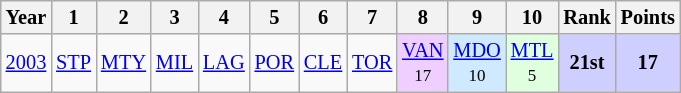<table class="wikitable" style="text-align:center; font-size:85%">
<tr>
<th>Year</th>
<th>1</th>
<th>2</th>
<th>3</th>
<th>4</th>
<th>5</th>
<th>6</th>
<th>7</th>
<th>8</th>
<th>9</th>
<th>10</th>
<th>Rank</th>
<th>Points</th>
</tr>
<tr>
<td><a href='#'>2003</a></td>
<td><a href='#'>STP</a></td>
<td><a href='#'>MTY</a></td>
<td><a href='#'>MIL</a></td>
<td><a href='#'>LAG</a></td>
<td><a href='#'>POR</a></td>
<td><a href='#'>CLE</a></td>
<td><a href='#'>TOR</a></td>
<td style="background:#EFCFFF;"><a href='#'>VAN</a><br><small>17</small></td>
<td style="background:#CFEAFF;"><a href='#'>MDO</a><br><small>10</small></td>
<td style="background:#DFFFDF;"><a href='#'>MTL</a><br><small>5</small></td>
<td style="background:#CFCFFF;"><strong>21st</strong></td>
<td style="background:#CFCFFF;"><strong>17</strong></td>
</tr>
</table>
